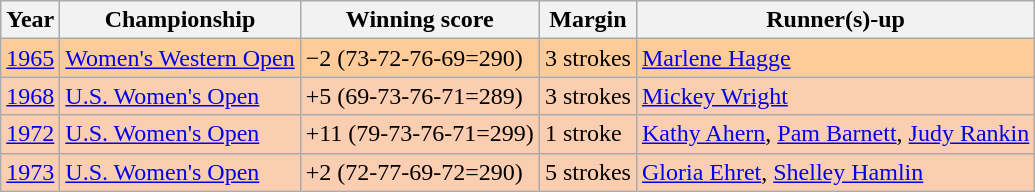<table class="wikitable">
<tr>
<th>Year</th>
<th>Championship</th>
<th>Winning score</th>
<th>Margin</th>
<th>Runner(s)-up</th>
</tr>
<tr style="background:#FFCC99;">
<td><a href='#'>1965</a></td>
<td><a href='#'>Women's Western Open</a></td>
<td>−2 (73-72-76-69=290)</td>
<td>3 strokes</td>
<td> <a href='#'>Marlene Hagge</a></td>
</tr>
<tr style="background:#FBCEB1;">
<td><a href='#'>1968</a></td>
<td><a href='#'>U.S. Women's Open</a></td>
<td>+5 (69-73-76-71=289)</td>
<td>3 strokes</td>
<td> <a href='#'>Mickey Wright</a></td>
</tr>
<tr style="background:#FBCEB1;">
<td><a href='#'>1972</a></td>
<td><a href='#'>U.S. Women's Open</a></td>
<td>+11 (79-73-76-71=299)</td>
<td>1 stroke</td>
<td> <a href='#'>Kathy Ahern</a>,  <a href='#'>Pam Barnett</a>,  <a href='#'>Judy Rankin</a></td>
</tr>
<tr style="background:#FBCEB1;">
<td><a href='#'>1973</a></td>
<td><a href='#'>U.S. Women's Open</a></td>
<td>+2 (72-77-69-72=290)</td>
<td>5 strokes</td>
<td> <a href='#'>Gloria Ehret</a>,  <a href='#'>Shelley Hamlin</a></td>
</tr>
</table>
